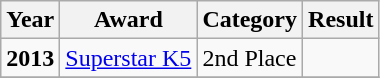<table class="wikitable">
<tr>
<th><strong>Year</strong></th>
<th><strong>Award</strong></th>
<th><strong>Category</strong></th>
<th><strong>Result</strong></th>
</tr>
<tr>
<td><strong>2013</strong></td>
<td><a href='#'>Superstar K5</a></td>
<td>2nd Place</td>
<td></td>
</tr>
<tr>
</tr>
</table>
